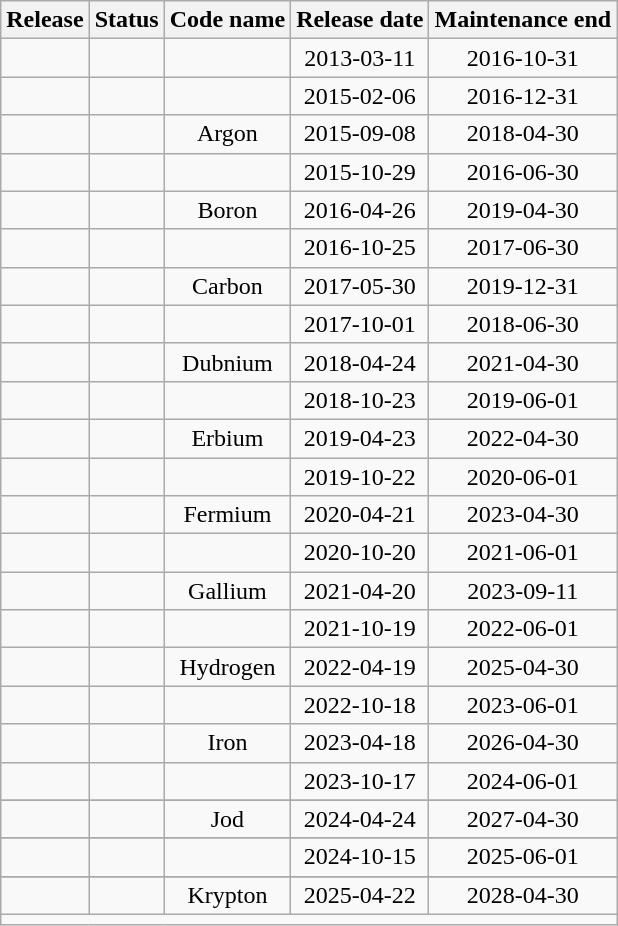<table class="wikitable sortable floatright" style="text-align: center;">
<tr>
<th>Release</th>
<th>Status</th>
<th>Code name</th>
<th>Release date</th>
<th>Maintenance end</th>
</tr>
<tr>
<td></td>
<td></td>
<td></td>
<td>2013-03-11</td>
<td>2016-10-31</td>
</tr>
<tr>
<td></td>
<td></td>
<td></td>
<td>2015-02-06</td>
<td>2016-12-31</td>
</tr>
<tr>
<td></td>
<td></td>
<td>Argon</td>
<td>2015-09-08</td>
<td>2018-04-30</td>
</tr>
<tr>
<td></td>
<td></td>
<td></td>
<td>2015-10-29</td>
<td>2016-06-30</td>
</tr>
<tr>
<td></td>
<td></td>
<td>Boron</td>
<td>2016-04-26</td>
<td>2019-04-30</td>
</tr>
<tr>
<td></td>
<td></td>
<td></td>
<td>2016-10-25</td>
<td>2017-06-30</td>
</tr>
<tr>
<td></td>
<td></td>
<td>Carbon</td>
<td>2017-05-30</td>
<td>2019-12-31</td>
</tr>
<tr>
<td></td>
<td></td>
<td></td>
<td>2017-10-01</td>
<td>2018-06-30</td>
</tr>
<tr>
<td></td>
<td></td>
<td>Dubnium</td>
<td>2018-04-24</td>
<td>2021-04-30</td>
</tr>
<tr>
<td></td>
<td></td>
<td></td>
<td>2018-10-23</td>
<td>2019-06-01</td>
</tr>
<tr>
<td></td>
<td></td>
<td>Erbium</td>
<td>2019-04-23</td>
<td>2022-04-30</td>
</tr>
<tr>
<td></td>
<td></td>
<td></td>
<td>2019-10-22</td>
<td>2020-06-01</td>
</tr>
<tr>
<td></td>
<td></td>
<td>Fermium</td>
<td>2020-04-21</td>
<td>2023-04-30</td>
</tr>
<tr>
<td></td>
<td></td>
<td></td>
<td>2020-10-20</td>
<td>2021-06-01</td>
</tr>
<tr>
<td></td>
<td></td>
<td>Gallium</td>
<td>2021-04-20</td>
<td>2023-09-11</td>
</tr>
<tr>
<td></td>
<td></td>
<td></td>
<td>2021-10-19</td>
<td>2022-06-01</td>
</tr>
<tr>
<td></td>
<td></td>
<td>Hydrogen</td>
<td>2022-04-19</td>
<td>2025-04-30</td>
</tr>
<tr>
<td></td>
<td></td>
<td></td>
<td>2022-10-18</td>
<td>2023-06-01</td>
</tr>
<tr>
<td></td>
<td></td>
<td>Iron</td>
<td>2023-04-18</td>
<td>2026-04-30</td>
</tr>
<tr>
<td></td>
<td></td>
<td></td>
<td>2023-10-17</td>
<td>2024-06-01</td>
</tr>
<tr>
</tr>
<tr>
<td></td>
<td></td>
<td>Jod </td>
<td>2024-04-24</td>
<td>2027-04-30</td>
</tr>
<tr>
</tr>
<tr>
<td></td>
<td></td>
<td></td>
<td>2024-10-15</td>
<td>2025-06-01</td>
</tr>
<tr>
</tr>
<tr>
<td></td>
<td></td>
<td>Krypton </td>
<td>2025-04-22</td>
<td>2028-04-30</td>
</tr>
<tr>
<td colspan="5"><small></small></td>
</tr>
</table>
